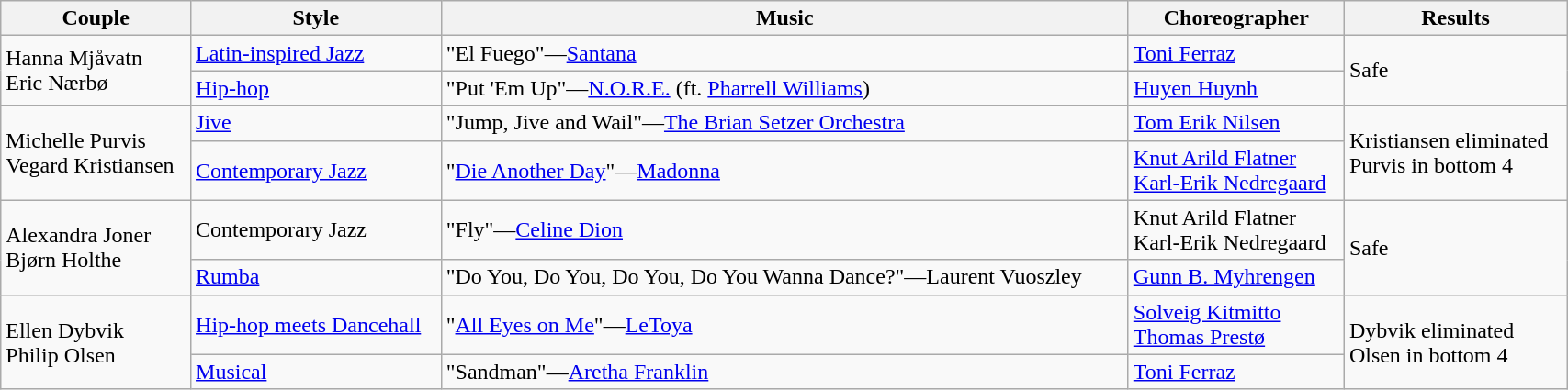<table class="wikitable" width="90%">
<tr>
<th>Couple</th>
<th>Style</th>
<th>Music</th>
<th>Choreographer</th>
<th>Results</th>
</tr>
<tr>
<td rowspan="2">Hanna Mjåvatn<br>Eric Nærbø</td>
<td><a href='#'>Latin-inspired Jazz</a></td>
<td>"El Fuego"—<a href='#'>Santana</a></td>
<td><a href='#'>Toni Ferraz</a></td>
<td rowspan="2">Safe</td>
</tr>
<tr>
<td><a href='#'>Hip-hop</a></td>
<td>"Put 'Em Up"—<a href='#'>N.O.R.E.</a> (ft. <a href='#'>Pharrell Williams</a>)</td>
<td><a href='#'>Huyen Huynh</a></td>
</tr>
<tr>
<td rowspan="2">Michelle Purvis<br>Vegard Kristiansen</td>
<td><a href='#'>Jive</a></td>
<td>"Jump, Jive and Wail"—<a href='#'>The Brian Setzer Orchestra</a></td>
<td><a href='#'>Tom Erik Nilsen</a></td>
<td rowspan="2">Kristiansen eliminated<br>Purvis in bottom 4</td>
</tr>
<tr>
<td><a href='#'>Contemporary Jazz</a></td>
<td>"<a href='#'>Die Another Day</a>"—<a href='#'>Madonna</a></td>
<td><a href='#'>Knut Arild Flatner</a><br><a href='#'>Karl-Erik Nedregaard</a></td>
</tr>
<tr>
<td rowspan="2">Alexandra Joner<br>Bjørn Holthe</td>
<td>Contemporary Jazz</td>
<td>"Fly"—<a href='#'>Celine Dion</a></td>
<td>Knut Arild Flatner<br>Karl-Erik Nedregaard</td>
<td rowspan="2">Safe</td>
</tr>
<tr>
<td><a href='#'>Rumba</a></td>
<td>"Do You, Do You, Do You, Do You Wanna Dance?"—Laurent Vuoszley</td>
<td><a href='#'>Gunn B. Myhrengen</a></td>
</tr>
<tr>
<td rowspan="2">Ellen Dybvik<br>Philip Olsen</td>
<td><a href='#'>Hip-hop meets Dancehall</a></td>
<td>"<a href='#'>All Eyes on Me</a>"—<a href='#'>LeToya</a></td>
<td><a href='#'>Solveig Kitmitto</a><br><a href='#'>Thomas Prestø</a></td>
<td rowspan="2">Dybvik eliminated<br>Olsen in bottom 4</td>
</tr>
<tr>
<td><a href='#'>Musical</a></td>
<td>"Sandman"—<a href='#'>Aretha Franklin</a></td>
<td><a href='#'>Toni Ferraz</a></td>
</tr>
</table>
